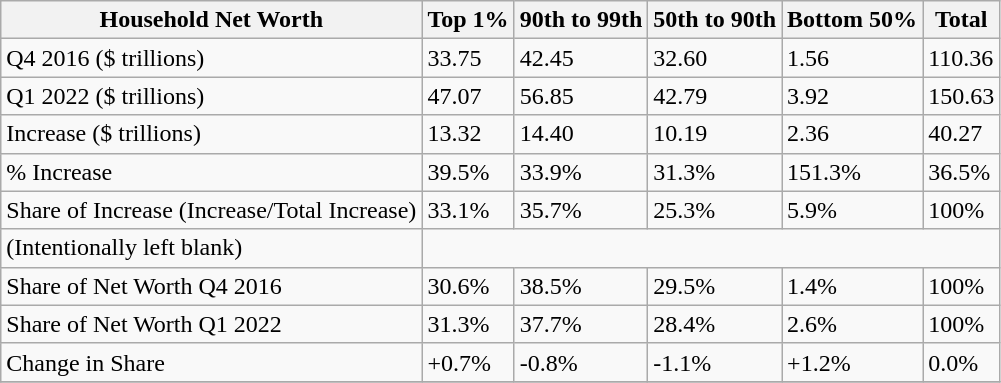<table class="wikitable">
<tr>
<th>Household Net Worth</th>
<th>Top 1%</th>
<th>90th to 99th</th>
<th>50th to 90th</th>
<th>Bottom 50%</th>
<th>Total</th>
</tr>
<tr>
<td>Q4 2016 ($ trillions)</td>
<td>33.75</td>
<td>42.45</td>
<td>32.60</td>
<td>1.56</td>
<td>110.36</td>
</tr>
<tr>
<td>Q1 2022 ($ trillions)</td>
<td>47.07</td>
<td>56.85</td>
<td>42.79</td>
<td>3.92</td>
<td>150.63</td>
</tr>
<tr>
<td>Increase ($ trillions)</td>
<td>13.32</td>
<td>14.40</td>
<td>10.19</td>
<td>2.36</td>
<td>40.27</td>
</tr>
<tr>
<td>% Increase</td>
<td>39.5%</td>
<td>33.9%</td>
<td>31.3%</td>
<td>151.3%</td>
<td>36.5%</td>
</tr>
<tr>
<td>Share of Increase (Increase/Total Increase)</td>
<td>33.1%</td>
<td>35.7%</td>
<td>25.3%</td>
<td>5.9%</td>
<td>100%</td>
</tr>
<tr>
<td>(Intentionally left blank)</td>
</tr>
<tr>
<td>Share of Net Worth Q4 2016</td>
<td>30.6%</td>
<td>38.5%</td>
<td>29.5%</td>
<td>1.4%</td>
<td>100%</td>
</tr>
<tr>
<td>Share of Net Worth Q1 2022</td>
<td>31.3%</td>
<td>37.7%</td>
<td>28.4%</td>
<td>2.6%</td>
<td>100%</td>
</tr>
<tr>
<td>Change in Share</td>
<td>+0.7%</td>
<td>-0.8%</td>
<td>-1.1%</td>
<td>+1.2%</td>
<td>0.0%</td>
</tr>
<tr>
</tr>
</table>
